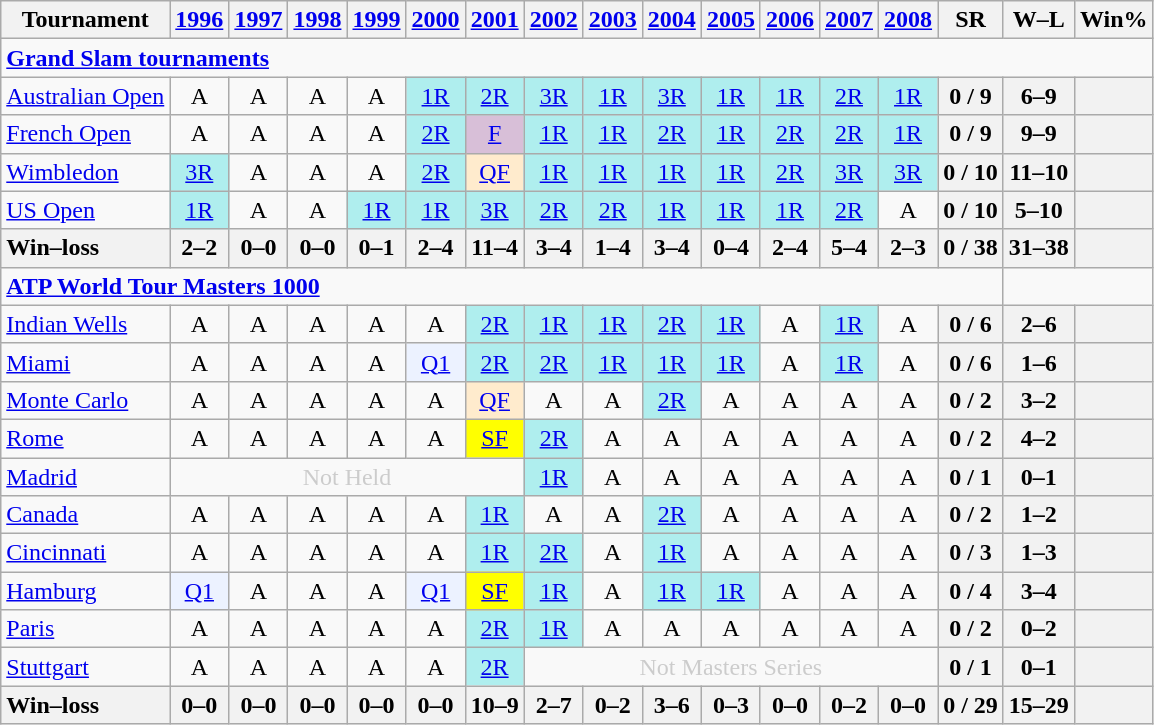<table class=wikitable style=text-align:center>
<tr>
<th>Tournament</th>
<th><a href='#'>1996</a></th>
<th><a href='#'>1997</a></th>
<th><a href='#'>1998</a></th>
<th><a href='#'>1999</a></th>
<th><a href='#'>2000</a></th>
<th><a href='#'>2001</a></th>
<th><a href='#'>2002</a></th>
<th><a href='#'>2003</a></th>
<th><a href='#'>2004</a></th>
<th><a href='#'>2005</a></th>
<th><a href='#'>2006</a></th>
<th><a href='#'>2007</a></th>
<th><a href='#'>2008</a></th>
<th>SR</th>
<th>W–L</th>
<th>Win%</th>
</tr>
<tr>
<td colspan=25 style=text-align:left><a href='#'><strong>Grand Slam tournaments</strong></a></td>
</tr>
<tr>
<td align=left><a href='#'>Australian Open</a></td>
<td>A</td>
<td>A</td>
<td>A</td>
<td>A</td>
<td bgcolor=afeeee><a href='#'>1R</a></td>
<td bgcolor=afeeee><a href='#'>2R</a></td>
<td bgcolor=afeeee><a href='#'>3R</a></td>
<td bgcolor=afeeee><a href='#'>1R</a></td>
<td bgcolor=afeeee><a href='#'>3R</a></td>
<td bgcolor=afeeee><a href='#'>1R</a></td>
<td bgcolor=afeeee><a href='#'>1R</a></td>
<td bgcolor=afeeee><a href='#'>2R</a></td>
<td bgcolor=afeeee><a href='#'>1R</a></td>
<th>0 / 9</th>
<th>6–9</th>
<th></th>
</tr>
<tr>
<td align=left><a href='#'>French Open</a></td>
<td>A</td>
<td>A</td>
<td>A</td>
<td>A</td>
<td bgcolor=afeeee><a href='#'>2R</a></td>
<td bgcolor=thistle><a href='#'>F</a></td>
<td bgcolor=afeeee><a href='#'>1R</a></td>
<td bgcolor=afeeee><a href='#'>1R</a></td>
<td bgcolor=afeeee><a href='#'>2R</a></td>
<td bgcolor=afeeee><a href='#'>1R</a></td>
<td bgcolor=afeeee><a href='#'>2R</a></td>
<td bgcolor=afeeee><a href='#'>2R</a></td>
<td bgcolor=afeeee><a href='#'>1R</a></td>
<th>0 / 9</th>
<th>9–9</th>
<th></th>
</tr>
<tr>
<td align=left><a href='#'>Wimbledon</a></td>
<td bgcolor=afeeee><a href='#'>3R</a></td>
<td>A</td>
<td>A</td>
<td>A</td>
<td bgcolor=afeeee><a href='#'>2R</a></td>
<td bgcolor=ffebcd><a href='#'>QF</a></td>
<td bgcolor=afeeee><a href='#'>1R</a></td>
<td bgcolor=afeeee><a href='#'>1R</a></td>
<td bgcolor=afeeee><a href='#'>1R</a></td>
<td bgcolor=afeeee><a href='#'>1R</a></td>
<td bgcolor=afeeee><a href='#'>2R</a></td>
<td bgcolor=afeeee><a href='#'>3R</a></td>
<td bgcolor=afeeee><a href='#'>3R</a></td>
<th>0 / 10</th>
<th>11–10</th>
<th></th>
</tr>
<tr>
<td align=left><a href='#'>US Open</a></td>
<td bgcolor=afeeee><a href='#'>1R</a></td>
<td>A</td>
<td>A</td>
<td bgcolor=afeeee><a href='#'>1R</a></td>
<td bgcolor=afeeee><a href='#'>1R</a></td>
<td bgcolor=afeeee><a href='#'>3R</a></td>
<td bgcolor=afeeee><a href='#'>2R</a></td>
<td bgcolor=afeeee><a href='#'>2R</a></td>
<td bgcolor=afeeee><a href='#'>1R</a></td>
<td bgcolor=afeeee><a href='#'>1R</a></td>
<td bgcolor=afeeee><a href='#'>1R</a></td>
<td bgcolor=afeeee><a href='#'>2R</a></td>
<td>A</td>
<th>0 / 10</th>
<th>5–10</th>
<th></th>
</tr>
<tr>
<th style=text-align:left>Win–loss</th>
<th>2–2</th>
<th>0–0</th>
<th>0–0</th>
<th>0–1</th>
<th>2–4</th>
<th>11–4</th>
<th>3–4</th>
<th>1–4</th>
<th>3–4</th>
<th>0–4</th>
<th>2–4</th>
<th>5–4</th>
<th>2–3</th>
<th>0 / 38</th>
<th>31–38</th>
<th></th>
</tr>
<tr>
<td colspan=15 align=left><strong><a href='#'>ATP World Tour Masters 1000</a></strong></td>
</tr>
<tr>
<td align=left><a href='#'>Indian Wells</a></td>
<td>A</td>
<td>A</td>
<td>A</td>
<td>A</td>
<td>A</td>
<td bgcolor=afeeee><a href='#'>2R</a></td>
<td bgcolor=afeeee><a href='#'>1R</a></td>
<td bgcolor=afeeee><a href='#'>1R</a></td>
<td bgcolor=afeeee><a href='#'>2R</a></td>
<td bgcolor=afeeee><a href='#'>1R</a></td>
<td>A</td>
<td bgcolor=afeeee><a href='#'>1R</a></td>
<td>A</td>
<th>0 / 6</th>
<th>2–6</th>
<th></th>
</tr>
<tr>
<td align=left><a href='#'>Miami</a></td>
<td>A</td>
<td>A</td>
<td>A</td>
<td>A</td>
<td bgcolor=ecf2ff><a href='#'>Q1</a></td>
<td bgcolor=afeeee><a href='#'>2R</a></td>
<td bgcolor=afeeee><a href='#'>2R</a></td>
<td bgcolor=afeeee><a href='#'>1R</a></td>
<td bgcolor=afeeee><a href='#'>1R</a></td>
<td bgcolor=afeeee><a href='#'>1R</a></td>
<td>A</td>
<td bgcolor=afeeee><a href='#'>1R</a></td>
<td>A</td>
<th>0 / 6</th>
<th>1–6</th>
<th></th>
</tr>
<tr>
<td align=left><a href='#'>Monte Carlo</a></td>
<td>A</td>
<td>A</td>
<td>A</td>
<td>A</td>
<td>A</td>
<td bgcolor=ffebcd><a href='#'>QF</a></td>
<td>A</td>
<td>A</td>
<td bgcolor=afeeee><a href='#'>2R</a></td>
<td>A</td>
<td>A</td>
<td>A</td>
<td>A</td>
<th>0 / 2</th>
<th>3–2</th>
<th></th>
</tr>
<tr>
<td align=left><a href='#'>Rome</a></td>
<td>A</td>
<td>A</td>
<td>A</td>
<td>A</td>
<td>A</td>
<td bgcolor=yellow><a href='#'>SF</a></td>
<td bgcolor=afeeee><a href='#'>2R</a></td>
<td>A</td>
<td>A</td>
<td>A</td>
<td>A</td>
<td>A</td>
<td>A</td>
<th>0 / 2</th>
<th>4–2</th>
<th></th>
</tr>
<tr>
<td align=left><a href='#'>Madrid</a></td>
<td align="center" colspan="6" style="color:#cccccc;">Not Held</td>
<td bgcolor=afeeee><a href='#'>1R</a></td>
<td>A</td>
<td>A</td>
<td>A</td>
<td>A</td>
<td>A</td>
<td>A</td>
<th>0 / 1</th>
<th>0–1</th>
<th></th>
</tr>
<tr>
<td align=left><a href='#'>Canada</a></td>
<td>A</td>
<td>A</td>
<td>A</td>
<td>A</td>
<td>A</td>
<td bgcolor=afeeee><a href='#'>1R</a></td>
<td>A</td>
<td>A</td>
<td bgcolor=afeeee><a href='#'>2R</a></td>
<td>A</td>
<td>A</td>
<td>A</td>
<td>A</td>
<th>0 / 2</th>
<th>1–2</th>
<th></th>
</tr>
<tr>
<td align=left><a href='#'>Cincinnati</a></td>
<td>A</td>
<td>A</td>
<td>A</td>
<td>A</td>
<td>A</td>
<td bgcolor=afeeee><a href='#'>1R</a></td>
<td bgcolor=afeeee><a href='#'>2R</a></td>
<td>A</td>
<td bgcolor=afeeee><a href='#'>1R</a></td>
<td>A</td>
<td>A</td>
<td>A</td>
<td>A</td>
<th>0 / 3</th>
<th>1–3</th>
<th></th>
</tr>
<tr>
<td align=left><a href='#'>Hamburg</a></td>
<td bgcolor=ecf2ff><a href='#'>Q1</a></td>
<td>A</td>
<td>A</td>
<td>A</td>
<td bgcolor=ecf2ff><a href='#'>Q1</a></td>
<td bgcolor=yellow><a href='#'>SF</a></td>
<td bgcolor=afeeee><a href='#'>1R</a></td>
<td>A</td>
<td bgcolor=afeeee><a href='#'>1R</a></td>
<td bgcolor=afeeee><a href='#'>1R</a></td>
<td>A</td>
<td>A</td>
<td>A</td>
<th>0 / 4</th>
<th>3–4</th>
<th></th>
</tr>
<tr>
<td align=left><a href='#'>Paris</a></td>
<td>A</td>
<td>A</td>
<td>A</td>
<td>A</td>
<td>A</td>
<td bgcolor=afeeee><a href='#'>2R</a></td>
<td bgcolor=afeeee><a href='#'>1R</a></td>
<td>A</td>
<td>A</td>
<td>A</td>
<td>A</td>
<td>A</td>
<td>A</td>
<th>0 / 2</th>
<th>0–2</th>
<th></th>
</tr>
<tr>
<td align=left><a href='#'>Stuttgart</a></td>
<td>A</td>
<td>A</td>
<td>A</td>
<td>A</td>
<td>A</td>
<td bgcolor=afeeee><a href='#'>2R</a></td>
<td align="center" colspan="7" style="color:#cccccc;">Not Masters Series</td>
<th>0 / 1</th>
<th>0–1</th>
<th></th>
</tr>
<tr>
<th style=text-align:left>Win–loss</th>
<th>0–0</th>
<th>0–0</th>
<th>0–0</th>
<th>0–0</th>
<th>0–0</th>
<th>10–9</th>
<th>2–7</th>
<th>0–2</th>
<th>3–6</th>
<th>0–3</th>
<th>0–0</th>
<th>0–2</th>
<th>0–0</th>
<th>0 / 29</th>
<th>15–29</th>
<th></th>
</tr>
</table>
